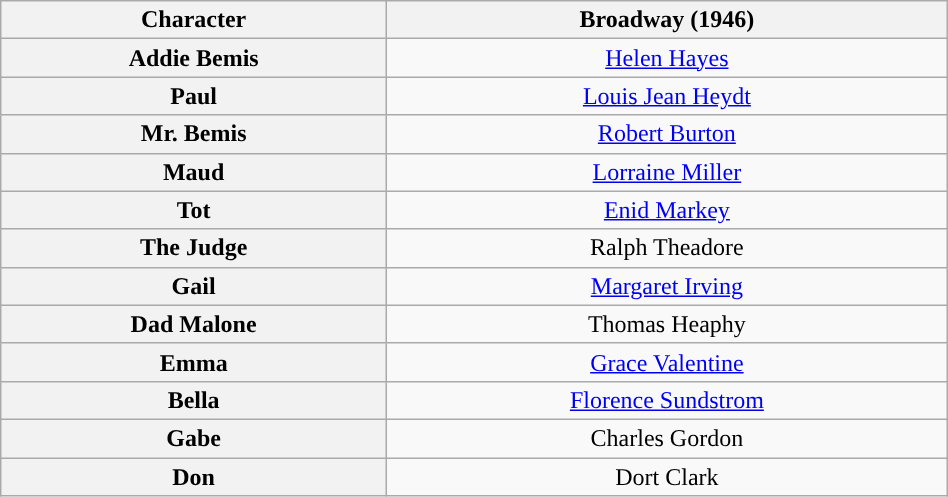<table class="wikitable" style="width:50%; text-align:center">
<tr>
<th scope="col">Character</th>
<th>Broadway (1946)</th>
</tr>
<tr>
<th>Addie Bemis</th>
<td colspan="1"><a href='#'>Helen Hayes</a></td>
</tr>
<tr>
<th>Paul</th>
<td colspan="1”"><a href='#'>Louis Jean Heydt</a></td>
</tr>
<tr>
<th>Mr. Bemis</th>
<td colspan="1”"><a href='#'>Robert Burton</a></td>
</tr>
<tr>
<th>Maud</th>
<td colspan="1"><a href='#'>Lorraine Miller</a></td>
</tr>
<tr>
<th>Tot</th>
<td colspan="1"><a href='#'>Enid Markey</a></td>
</tr>
<tr>
<th>The Judge</th>
<td colspan="1">Ralph Theadore</td>
</tr>
<tr>
<th>Gail</th>
<td colspan="1"><a href='#'>Margaret Irving</a></td>
</tr>
<tr>
<th>Dad Malone</th>
<td colspan="1">Thomas Heaphy</td>
</tr>
<tr>
<th>Emma</th>
<td colspan="1"><a href='#'>Grace Valentine</a></td>
</tr>
<tr>
<th>Bella</th>
<td colspan="1"><a href='#'>Florence Sundstrom</a></td>
</tr>
<tr>
<th>Gabe</th>
<td colspan="1">Charles Gordon</td>
</tr>
<tr>
<th>Don</th>
<td colspan="1">Dort Clark</td>
</tr>
</table>
